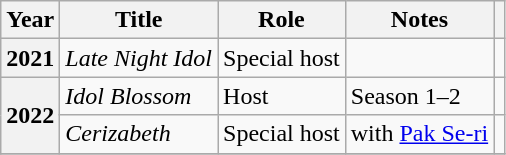<table class="wikitable  plainrowheaders">
<tr>
<th scope="col">Year</th>
<th scope="col">Title</th>
<th scope="col">Role</th>
<th scope="col">Notes</th>
<th scope="col" class="unsortable"></th>
</tr>
<tr>
<th scope="row">2021</th>
<td><em>Late Night Idol</em></td>
<td>Special host</td>
<td></td>
<td></td>
</tr>
<tr>
<th scope="row" rowspan=2>2022</th>
<td><em>Idol Blossom</em></td>
<td>Host</td>
<td>Season 1–2</td>
<td></td>
</tr>
<tr>
<td><em>Cerizabeth</em></td>
<td>Special host</td>
<td>with <a href='#'>Pak Se-ri</a></td>
<td></td>
</tr>
<tr>
</tr>
</table>
